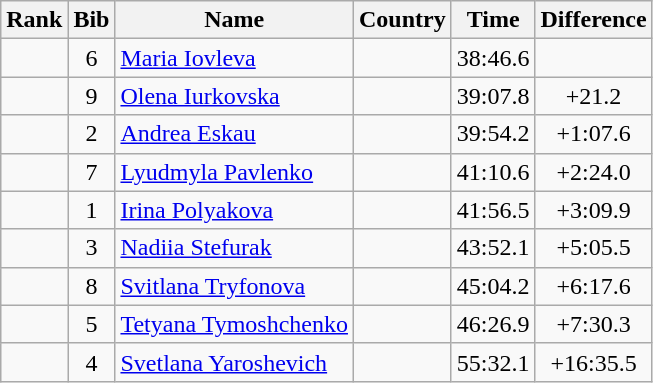<table class="wikitable sortable" style="text-align:center">
<tr>
<th>Rank</th>
<th>Bib</th>
<th>Name</th>
<th>Country</th>
<th>Time</th>
<th>Difference</th>
</tr>
<tr>
<td></td>
<td>6</td>
<td align=left><a href='#'>Maria Iovleva</a></td>
<td align=left></td>
<td>38:46.6</td>
<td></td>
</tr>
<tr>
<td></td>
<td>9</td>
<td align=left><a href='#'>Olena Iurkovska</a></td>
<td align=left></td>
<td>39:07.8</td>
<td>+21.2</td>
</tr>
<tr>
<td></td>
<td>2</td>
<td align=left><a href='#'>Andrea Eskau</a></td>
<td align=left></td>
<td>39:54.2</td>
<td>+1:07.6</td>
</tr>
<tr>
<td></td>
<td>7</td>
<td align=left><a href='#'>Lyudmyla Pavlenko</a></td>
<td align=left></td>
<td>41:10.6</td>
<td>+2:24.0</td>
</tr>
<tr>
<td></td>
<td>1</td>
<td align=left><a href='#'>Irina Polyakova</a></td>
<td align=left></td>
<td>41:56.5</td>
<td>+3:09.9</td>
</tr>
<tr>
<td></td>
<td>3</td>
<td align=left><a href='#'>Nadiia Stefurak</a></td>
<td align=left></td>
<td>43:52.1</td>
<td>+5:05.5</td>
</tr>
<tr>
<td></td>
<td>8</td>
<td align=left><a href='#'>Svitlana Tryfonova</a></td>
<td align=left></td>
<td>45:04.2</td>
<td>+6:17.6</td>
</tr>
<tr>
<td></td>
<td>5</td>
<td align=left><a href='#'>Tetyana Tymoshchenko</a></td>
<td align=left></td>
<td>46:26.9</td>
<td>+7:30.3</td>
</tr>
<tr>
<td></td>
<td>4</td>
<td align=left><a href='#'>Svetlana Yaroshevich</a></td>
<td align=left></td>
<td>55:32.1</td>
<td>+16:35.5</td>
</tr>
</table>
